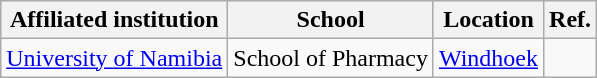<table class="wikitable sortable">
<tr>
<th>Affiliated institution</th>
<th>School</th>
<th>Location</th>
<th>Ref.</th>
</tr>
<tr>
<td><a href='#'>University of Namibia</a></td>
<td>School of Pharmacy</td>
<td><a href='#'>Windhoek</a></td>
<td></td>
</tr>
</table>
